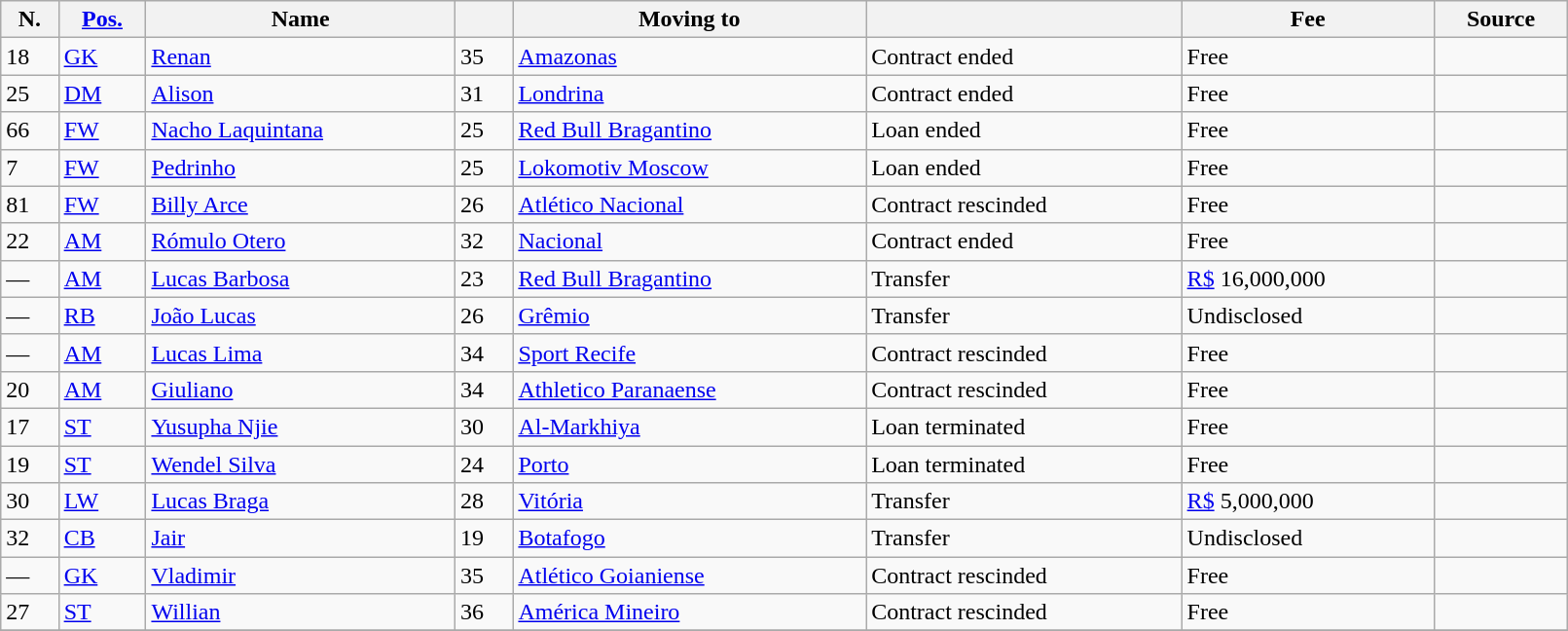<table class="wikitable sortable" style="width:85%; text-align:center; text-align:left;">
<tr>
<th>N.</th>
<th><a href='#'>Pos.</a></th>
<th>Name</th>
<th></th>
<th>Moving to</th>
<th></th>
<th>Fee</th>
<th>Source</th>
</tr>
<tr>
<td>18</td>
<td><a href='#'>GK</a></td>
<td style="text-align:left;"> <a href='#'>Renan</a></td>
<td>35</td>
<td style="text-align:left;"> <a href='#'>Amazonas</a></td>
<td>Contract ended</td>
<td>Free</td>
<td></td>
</tr>
<tr>
<td>25</td>
<td><a href='#'>DM</a></td>
<td style="text-align:left;"> <a href='#'>Alison</a></td>
<td>31</td>
<td style="text-align:left;"> <a href='#'>Londrina</a></td>
<td>Contract ended</td>
<td>Free</td>
<td></td>
</tr>
<tr>
<td>66</td>
<td><a href='#'>FW</a></td>
<td style="text-align:left;"> <a href='#'>Nacho Laquintana</a></td>
<td>25</td>
<td style="text-align:left;"> <a href='#'>Red Bull Bragantino</a></td>
<td>Loan ended</td>
<td>Free</td>
<td></td>
</tr>
<tr>
<td>7</td>
<td><a href='#'>FW</a></td>
<td style="text-align:left;"> <a href='#'>Pedrinho</a></td>
<td>25</td>
<td style="text-align:left;"> <a href='#'>Lokomotiv Moscow</a></td>
<td>Loan ended</td>
<td>Free</td>
<td></td>
</tr>
<tr>
<td>81</td>
<td><a href='#'>FW</a></td>
<td style="text-align:left;"> <a href='#'>Billy Arce</a></td>
<td>26</td>
<td style="text-align:left;"> <a href='#'>Atlético Nacional</a></td>
<td>Contract rescinded</td>
<td>Free</td>
<td></td>
</tr>
<tr>
<td>22</td>
<td><a href='#'>AM</a></td>
<td style="text-align:left;"> <a href='#'>Rómulo Otero</a></td>
<td>32</td>
<td style="text-align:left;"> <a href='#'>Nacional</a></td>
<td>Contract ended</td>
<td>Free</td>
<td></td>
</tr>
<tr>
<td>—</td>
<td><a href='#'>AM</a></td>
<td style="text-align:left;"> <a href='#'>Lucas Barbosa</a></td>
<td>23</td>
<td style="text-align:left;"> <a href='#'>Red Bull Bragantino</a></td>
<td>Transfer</td>
<td><a href='#'>R$</a> 16,000,000</td>
<td></td>
</tr>
<tr>
<td>—</td>
<td><a href='#'>RB</a></td>
<td style="text-align:left;"> <a href='#'>João Lucas</a></td>
<td>26</td>
<td style="text-align:left;"> <a href='#'>Grêmio</a></td>
<td>Transfer</td>
<td>Undisclosed</td>
<td></td>
</tr>
<tr>
<td>—</td>
<td><a href='#'>AM</a></td>
<td style="text-align:left;"> <a href='#'>Lucas Lima</a></td>
<td>34</td>
<td style="text-align:left;"> <a href='#'>Sport Recife</a></td>
<td>Contract rescinded</td>
<td>Free</td>
<td></td>
</tr>
<tr>
<td>20</td>
<td><a href='#'>AM</a></td>
<td style="text-align:left;"> <a href='#'>Giuliano</a></td>
<td>34</td>
<td style="text-align:left;"> <a href='#'>Athletico Paranaense</a></td>
<td>Contract rescinded</td>
<td>Free</td>
<td></td>
</tr>
<tr>
<td>17</td>
<td><a href='#'>ST</a></td>
<td style="text-align:left;"> <a href='#'>Yusupha Njie</a></td>
<td>30</td>
<td style="text-align:left;"> <a href='#'>Al-Markhiya</a></td>
<td>Loan terminated</td>
<td>Free</td>
<td></td>
</tr>
<tr>
<td>19</td>
<td><a href='#'>ST</a></td>
<td style="text-align:left;"> <a href='#'>Wendel Silva</a></td>
<td>24</td>
<td style="text-align:left;"> <a href='#'>Porto</a></td>
<td>Loan terminated</td>
<td>Free</td>
<td></td>
</tr>
<tr>
<td>30</td>
<td><a href='#'>LW</a></td>
<td style="text-align:left;"> <a href='#'>Lucas Braga</a></td>
<td>28</td>
<td style="text-align:left;"> <a href='#'>Vitória</a></td>
<td>Transfer</td>
<td><a href='#'>R$</a> 5,000,000</td>
<td></td>
</tr>
<tr>
<td>32</td>
<td><a href='#'>CB</a></td>
<td style="text-align:left;"> <a href='#'>Jair</a></td>
<td>19</td>
<td style="text-align:left;"> <a href='#'>Botafogo</a></td>
<td>Transfer</td>
<td>Undisclosed</td>
<td></td>
</tr>
<tr>
<td>—</td>
<td><a href='#'>GK</a></td>
<td style="text-align:left;"> <a href='#'>Vladimir</a></td>
<td>35</td>
<td style="text-align:left;"> <a href='#'>Atlético Goianiense</a></td>
<td>Contract rescinded</td>
<td>Free</td>
<td></td>
</tr>
<tr>
<td>27</td>
<td><a href='#'>ST</a></td>
<td style="text-align:left;"> <a href='#'>Willian</a></td>
<td>36</td>
<td style="text-align:left;"> <a href='#'>América Mineiro</a></td>
<td>Contract rescinded</td>
<td>Free</td>
<td></td>
</tr>
<tr>
</tr>
</table>
